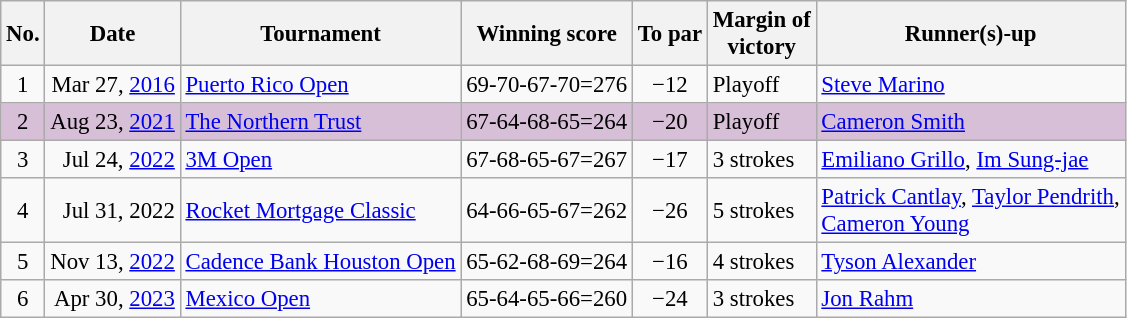<table class="wikitable" style="font-size:95%;">
<tr>
<th>No.</th>
<th>Date</th>
<th>Tournament</th>
<th>Winning score</th>
<th>To par</th>
<th>Margin of<br>victory</th>
<th>Runner(s)-up</th>
</tr>
<tr>
<td align=center>1</td>
<td align=right>Mar 27, <a href='#'>2016</a></td>
<td><a href='#'>Puerto Rico Open</a></td>
<td>69-70-67-70=276</td>
<td align=center>−12</td>
<td>Playoff</td>
<td> <a href='#'>Steve Marino</a></td>
</tr>
<tr style="background:#D8BFD8;">
<td align=center>2</td>
<td align=right>Aug 23, <a href='#'>2021</a></td>
<td><a href='#'>The Northern Trust</a></td>
<td>67-64-68-65=264</td>
<td align=center>−20</td>
<td>Playoff</td>
<td> <a href='#'>Cameron Smith</a></td>
</tr>
<tr>
<td align=center>3</td>
<td align=right>Jul 24, <a href='#'>2022</a></td>
<td><a href='#'>3M Open</a></td>
<td>67-68-65-67=267</td>
<td align=center>−17</td>
<td>3 strokes</td>
<td> <a href='#'>Emiliano Grillo</a>,  <a href='#'>Im Sung-jae</a></td>
</tr>
<tr>
<td align=center>4</td>
<td align=right>Jul 31, 2022</td>
<td><a href='#'>Rocket Mortgage Classic</a></td>
<td>64-66-65-67=262</td>
<td align=center>−26</td>
<td>5 strokes</td>
<td> <a href='#'>Patrick Cantlay</a>,  <a href='#'>Taylor Pendrith</a>,<br> <a href='#'>Cameron Young</a></td>
</tr>
<tr>
<td align=center>5</td>
<td align=right>Nov 13, <a href='#'>2022</a></td>
<td><a href='#'>Cadence Bank Houston Open</a></td>
<td>65-62-68-69=264</td>
<td align=center>−16</td>
<td>4 strokes</td>
<td> <a href='#'>Tyson Alexander</a></td>
</tr>
<tr>
<td align=center>6</td>
<td align=right>Apr 30, <a href='#'>2023</a></td>
<td><a href='#'>Mexico Open</a></td>
<td>65-64-65-66=260</td>
<td align=center>−24</td>
<td>3 strokes</td>
<td> <a href='#'>Jon Rahm</a></td>
</tr>
</table>
